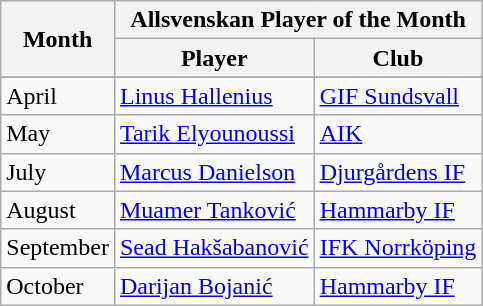<table class="wikitable">
<tr>
<th rowspan="2">Month</th>
<th colspan="2">Allsvenskan Player of the Month</th>
</tr>
<tr>
<th>Player</th>
<th>Club</th>
</tr>
<tr>
</tr>
<tr>
<td>April</td>
<td> <a href='#'>Linus Hallenius</a></td>
<td><a href='#'>GIF Sundsvall</a></td>
</tr>
<tr>
<td>May</td>
<td> <a href='#'>Tarik Elyounoussi</a></td>
<td><a href='#'>AIK</a></td>
</tr>
<tr>
<td>July</td>
<td> <a href='#'>Marcus Danielson</a></td>
<td><a href='#'>Djurgårdens IF</a></td>
</tr>
<tr>
<td>August</td>
<td> <a href='#'>Muamer Tanković</a></td>
<td><a href='#'>Hammarby IF</a></td>
</tr>
<tr>
<td>September</td>
<td> <a href='#'>Sead Hakšabanović</a></td>
<td><a href='#'>IFK Norrköping</a></td>
</tr>
<tr>
<td>October</td>
<td> <a href='#'>Darijan Bojanić</a></td>
<td><a href='#'>Hammarby IF</a></td>
</tr>
</table>
